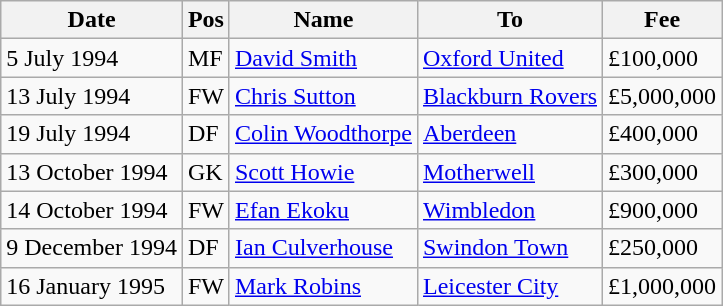<table class="wikitable">
<tr>
<th>Date</th>
<th>Pos</th>
<th>Name</th>
<th>To</th>
<th>Fee</th>
</tr>
<tr>
<td>5 July 1994</td>
<td>MF</td>
<td><a href='#'>David Smith</a></td>
<td><a href='#'>Oxford United</a></td>
<td>£100,000</td>
</tr>
<tr>
<td>13 July 1994</td>
<td>FW</td>
<td><a href='#'>Chris Sutton</a></td>
<td><a href='#'>Blackburn Rovers</a></td>
<td>£5,000,000</td>
</tr>
<tr>
<td>19 July 1994</td>
<td>DF</td>
<td><a href='#'>Colin Woodthorpe</a></td>
<td><a href='#'>Aberdeen</a></td>
<td>£400,000</td>
</tr>
<tr>
<td>13 October 1994</td>
<td>GK</td>
<td><a href='#'>Scott Howie</a></td>
<td><a href='#'>Motherwell</a></td>
<td>£300,000</td>
</tr>
<tr>
<td>14 October 1994</td>
<td>FW</td>
<td><a href='#'>Efan Ekoku</a></td>
<td><a href='#'>Wimbledon</a></td>
<td>£900,000</td>
</tr>
<tr>
<td>9 December 1994</td>
<td>DF</td>
<td><a href='#'>Ian Culverhouse</a></td>
<td><a href='#'>Swindon Town</a></td>
<td>£250,000</td>
</tr>
<tr>
<td>16 January 1995</td>
<td>FW</td>
<td><a href='#'>Mark Robins</a></td>
<td><a href='#'>Leicester City</a></td>
<td>£1,000,000</td>
</tr>
</table>
